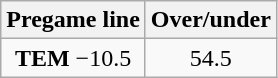<table class="wikitable">
<tr align="center">
<th style=>Pregame line</th>
<th style=>Over/under</th>
</tr>
<tr align="center">
<td><strong>TEM</strong> −10.5</td>
<td>54.5</td>
</tr>
</table>
